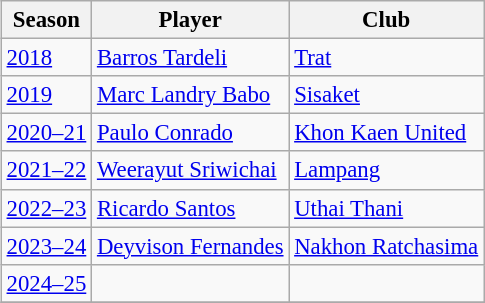<table>
<tr>
<td valign="top"><br><table class="wikitable alternate" style="font-size: 95%">
<tr>
<th>Season</th>
<th>Player</th>
<th>Club</th>
</tr>
<tr>
<td><a href='#'>2018</a></td>
<td> <a href='#'>Barros Tardeli</a></td>
<td><a href='#'>Trat</a></td>
</tr>
<tr>
<td><a href='#'>2019</a></td>
<td> <a href='#'>Marc Landry Babo</a></td>
<td><a href='#'>Sisaket</a></td>
</tr>
<tr>
<td><a href='#'>2020–21</a></td>
<td> <a href='#'>Paulo Conrado</a></td>
<td><a href='#'>Khon Kaen United</a></td>
</tr>
<tr>
<td><a href='#'>2021–22</a></td>
<td> <a href='#'>Weerayut Sriwichai</a></td>
<td><a href='#'>Lampang</a></td>
</tr>
<tr>
<td><a href='#'>2022–23</a></td>
<td> <a href='#'>Ricardo Santos</a></td>
<td><a href='#'>Uthai Thani</a></td>
</tr>
<tr>
<td><a href='#'>2023–24</a></td>
<td> <a href='#'>Deyvison Fernandes</a></td>
<td><a href='#'>Nakhon Ratchasima</a></td>
</tr>
<tr>
<td><a href='#'>2024–25</a></td>
<td></td>
<td></td>
</tr>
<tr>
</tr>
</table>
</td>
</tr>
</table>
